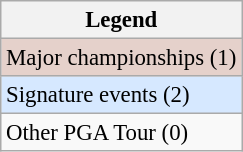<table class="wikitable" style="font-size:95%;">
<tr>
<th>Legend</th>
</tr>
<tr style="background:#e5d1cb;">
<td>Major championships  (1)</td>
</tr>
<tr style="background:#D6E8FF;">
<td>Signature events (2)</td>
</tr>
<tr>
<td>Other PGA Tour (0)</td>
</tr>
</table>
